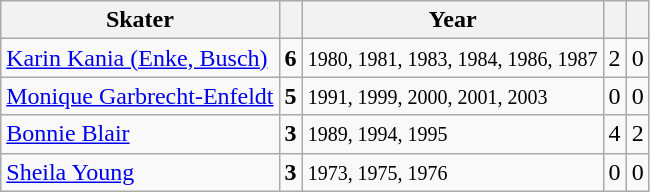<table class="wikitable" border="1">
<tr>
<th>Skater</th>
<th></th>
<th>Year</th>
<th></th>
<th></th>
</tr>
<tr>
<td> <a href='#'>Karin Kania (Enke, Busch)</a></td>
<td><strong>6</strong></td>
<td><small>1980, 1981, 1983, 1984, 1986, 1987 </small></td>
<td>2</td>
<td>0</td>
</tr>
<tr>
<td> <a href='#'>Monique Garbrecht-Enfeldt</a></td>
<td><strong>5</strong></td>
<td><small>1991, 1999, 2000, 2001, 2003 </small></td>
<td>0</td>
<td>0</td>
</tr>
<tr>
<td> <a href='#'>Bonnie Blair</a></td>
<td><strong>3</strong></td>
<td><small>1989, 1994, 1995 </small></td>
<td>4</td>
<td>2</td>
</tr>
<tr>
<td> <a href='#'>Sheila Young</a></td>
<td><strong>3</strong></td>
<td><small>1973, 1975, 1976 </small></td>
<td>0</td>
<td>0</td>
</tr>
</table>
